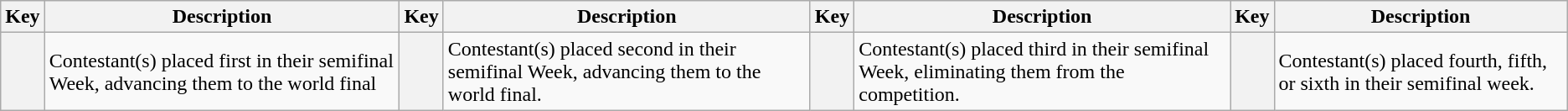<table class="wikitable">
<tr>
<th scope="col">Key</th>
<th scope="col">Description</th>
<th scope="col">Key</th>
<th scope="col">Description</th>
<th scope="col">Key</th>
<th scope="col">Description</th>
<th scope="col">Key</th>
<th scope="col">Description</th>
</tr>
<tr>
<th scope="row" style="text-align:center; height:20px; width:20px"></th>
<td>Contestant(s) placed first in their semifinal Week, advancing them to the world final</td>
<th scope="row" style="text-align:center; height:20px; width:20px"></th>
<td>Contestant(s) placed second in their semifinal Week, advancing them to the world final.</td>
<th scope="row" style="text-align:center; height:20px; width:20px"></th>
<td>Contestant(s) placed third in their semifinal Week, eliminating them from the competition.</td>
<th scope="row" style="text-align:center; height:20px; width:20px"></th>
<td>Contestant(s) placed fourth, fifth, or sixth in their semifinal week.</td>
</tr>
</table>
